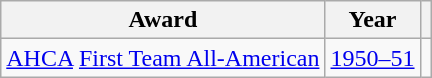<table class="wikitable">
<tr>
<th>Award</th>
<th>Year</th>
<th></th>
</tr>
<tr>
<td><a href='#'>AHCA</a> <a href='#'>First Team All-American</a></td>
<td><a href='#'>1950–51</a></td>
<td></td>
</tr>
</table>
